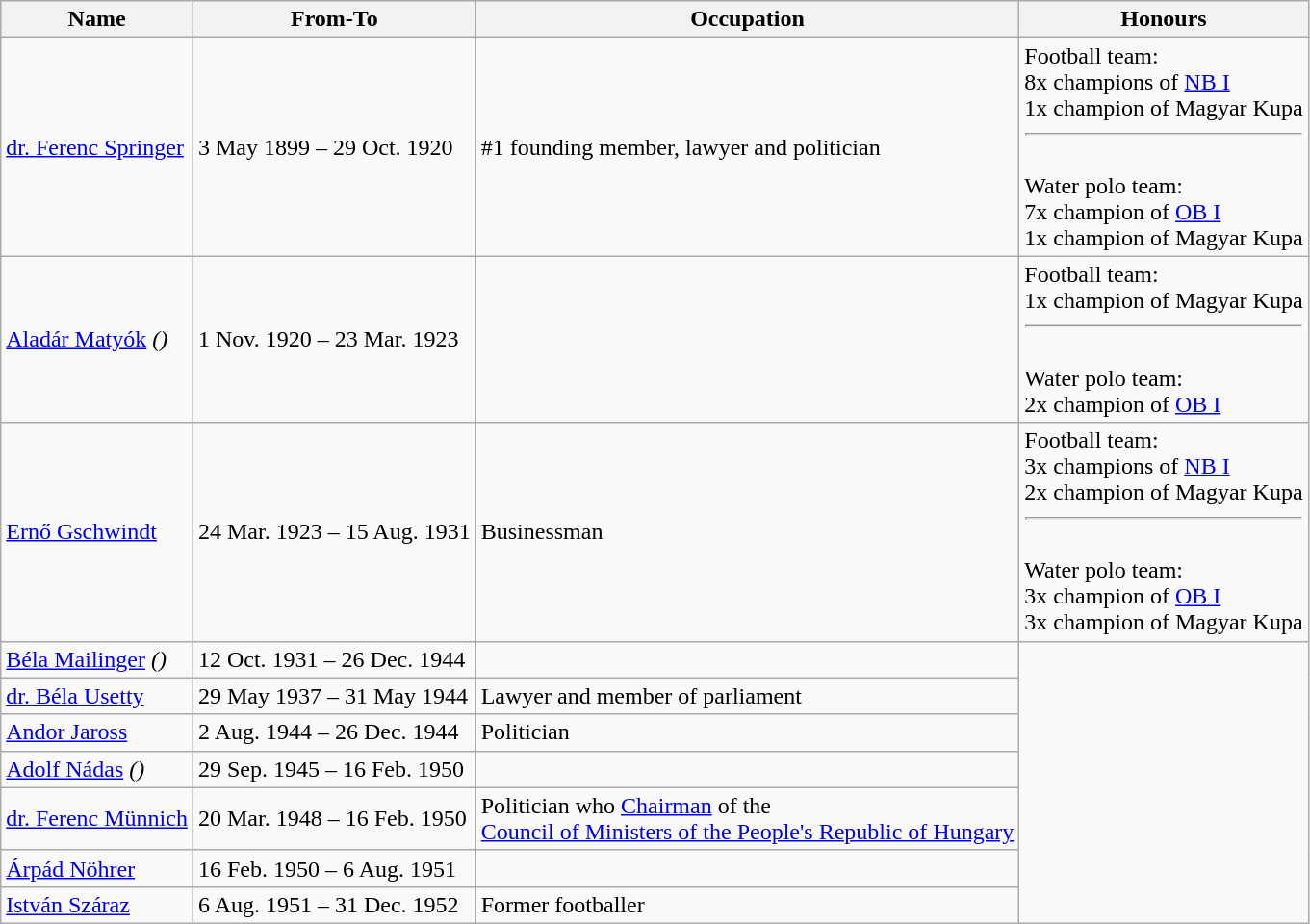<table class="wikitable" style="text-align: left">
<tr>
<th rowspan="1">Name</th>
<th rowspan="1">From-To</th>
<th rowspan="1">Occupation</th>
<th rowspan="1">Honours</th>
</tr>
<tr>
<td><a href='#'>dr. Ferenc Springer</a></td>
<td>3 May 1899 – 29 Oct. 1920</td>
<td>#1 founding member, lawyer and politician</td>
<td>Football team:<br> 8x champions of <a href='#'>NB I</a><br> 1x champion of Magyar Kupa<hr><br>Water polo team:<br> 7x champion of <a href='#'>OB I</a><br> 1x champion of Magyar Kupa</td>
</tr>
<tr>
<td><a href='#'>Aladár Matyók</a> <em>()</em></td>
<td>1 Nov. 1920 – 23 Mar. 1923</td>
<td></td>
<td>Football team:<br> 1x champion of Magyar Kupa<hr><br>Water polo team:<br> 2x champion of <a href='#'>OB I</a></td>
</tr>
<tr>
<td><a href='#'>Ernő Gschwindt</a></td>
<td>24 Mar. 1923 – 15 Aug. 1931</td>
<td>Businessman</td>
<td>Football team:<br> 3x champions of <a href='#'>NB I</a><br> 2x champion of Magyar Kupa<hr><br>Water polo team:<br> 3x champion of <a href='#'>OB I</a><br> 3x champion of Magyar Kupa</td>
</tr>
<tr>
<td><a href='#'>Béla Mailinger</a> <em>()</em></td>
<td>12 Oct. 1931 – 26 Dec. 1944</td>
<td></td>
</tr>
<tr>
<td><a href='#'>dr. Béla Usetty</a></td>
<td>29 May 1937 – 31 May 1944</td>
<td>Lawyer and member of parliament</td>
</tr>
<tr>
<td><a href='#'>Andor Jaross</a></td>
<td>2 Aug. 1944 – 26 Dec. 1944</td>
<td>Politician</td>
</tr>
<tr>
<td><a href='#'>Adolf Nádas</a> <em>()</em></td>
<td>29 Sep. 1945 – 16 Feb. 1950</td>
<td></td>
</tr>
<tr>
<td><a href='#'>dr. Ferenc Münnich</a></td>
<td>20 Mar. 1948 – 16 Feb. 1950</td>
<td>Politician who <a href='#'>Chairman</a> of the<br><a href='#'>Council of Ministers of the People's Republic of Hungary</a></td>
</tr>
<tr>
<td><a href='#'>Árpád Nöhrer</a></td>
<td>16 Feb. 1950 – 6 Aug. 1951</td>
<td></td>
</tr>
<tr>
<td><a href='#'>István Száraz</a></td>
<td>6 Aug. 1951 – 31 Dec. 1952</td>
<td>Former footballer</td>
</tr>
</table>
